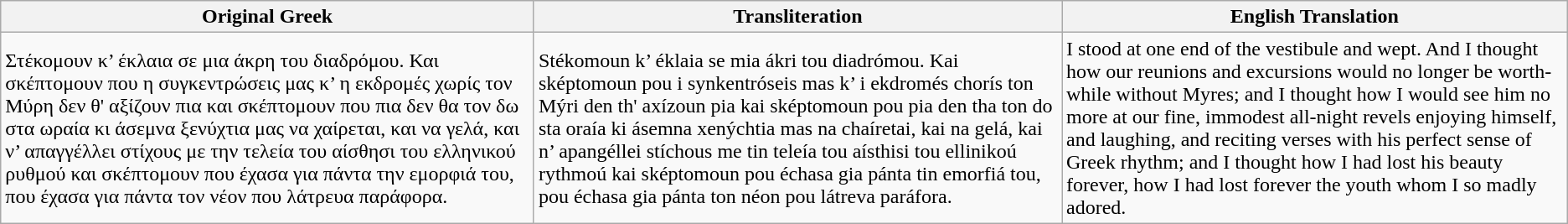<table class = wikitable>
<tr>
<th>Original Greek</th>
<th>Transliteration</th>
<th>English Translation</th>
</tr>
<tr>
<td>Στέκομουν κ’ έκλαια σε μια άκρη του διαδρόμου. Και σκέπτομουν που η συγκεντρώσεις μας κ’ η εκδρομές χωρίς τον Μύρη δεν θ' αξίζουν πια και σκέπτομουν που πια δεν θα τον δω στα ωραία κι άσεμνα ξενύχτια μας να χαίρεται, και να γελά, και ν’ απαγγέλλει στίχους με την τελεία του αίσθησι του ελληνικού ρυθμού και σκέπτομουν που έχασα για πάντα την εμορφιά του, που έχασα για πάντα τον νέον που λάτρευα παράφορα.</td>
<td>Stékomoun k’ éklaia se mia ákri tou diadrómou. Kai sképtomoun pou i synkentróseis mas k’ i ekdromés chorís ton Mýri den th' axízoun pia kai sképtomoun pou pia den tha ton do sta oraía ki ásemna xenýchtia mas na chaíretai, kai na gelá, kai n’ apangéllei stíchous me tin teleía tou aísthisi tou ellinikoú rythmoú kai sképtomoun pou échasa gia pánta tin emorfiá tou, pou échasa gia pánta ton néon pou látreva paráfora.</td>
<td>I stood at one end of the vestibule and wept. And I thought how our reunions and excursions would no longer be worth-while without Myres; and I thought how I would see him no more at our fine, immodest all-night revels enjoying himself, and laughing, and reciting verses with his perfect sense of Greek rhythm; and I thought how I had lost his beauty forever, how I had lost forever the youth whom I so madly adored.</td>
</tr>
</table>
